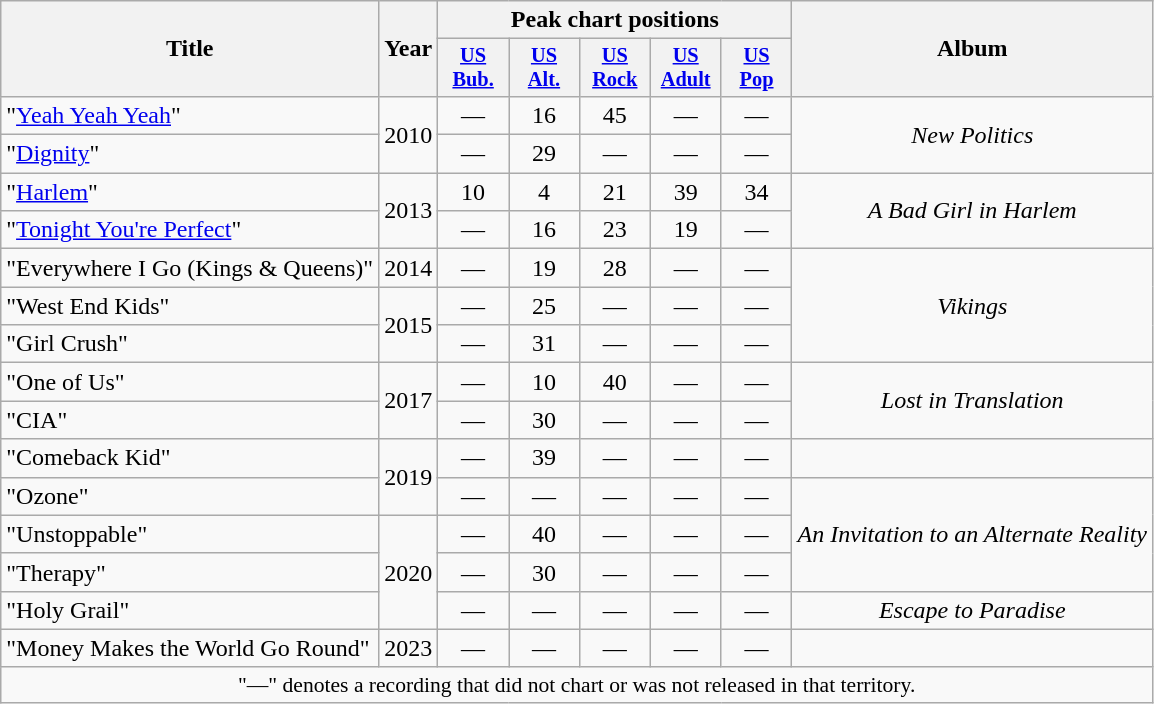<table class="wikitable plainrowheaders" style="text-align:center;" border="1">
<tr>
<th scope="col" rowspan="2">Title</th>
<th scope="col" rowspan="2">Year</th>
<th scope="col" colspan="5">Peak chart positions</th>
<th scope="col" rowspan="2">Album</th>
</tr>
<tr>
<th scope="col" style="width:3em;font-size:85%;"><a href='#'>US<br>Bub.</a><br></th>
<th scope="col" style="width:3em;font-size:85%;"><a href='#'>US Alt.</a><br></th>
<th scope="col" style="width:3em;font-size:85%;"><a href='#'>US Rock</a><br></th>
<th scope="col" style="width:3em;font-size:85%;"><a href='#'>US Adult</a><br></th>
<th scope="col" style="width:3em;font-size:85%;"><a href='#'>US Pop</a><br></th>
</tr>
<tr>
<td align="left">"<a href='#'>Yeah Yeah Yeah</a>"</td>
<td rowspan="2">2010</td>
<td align="center">—</td>
<td align="center">16</td>
<td align="center">45</td>
<td align="center">—</td>
<td align="center">—</td>
<td rowspan="2"><em>New Politics</em></td>
</tr>
<tr>
<td align="left">"<a href='#'>Dignity</a>"</td>
<td align="center">—</td>
<td align="center">29</td>
<td align="center">—</td>
<td align="center">—</td>
<td align="center">—</td>
</tr>
<tr>
<td align="left">"<a href='#'>Harlem</a>"</td>
<td rowspan="2">2013</td>
<td align="center">10</td>
<td align="center">4</td>
<td align="center">21</td>
<td align="center">39</td>
<td align="center">34</td>
<td rowspan="2"><em>A Bad Girl in Harlem</em></td>
</tr>
<tr>
<td align="left">"<a href='#'>Tonight You're Perfect</a>"</td>
<td align="center">—</td>
<td align="center">16</td>
<td align="center">23</td>
<td align="center">19</td>
<td align="center">—</td>
</tr>
<tr>
<td align="left">"Everywhere I Go (Kings & Queens)"</td>
<td rowspan="1">2014</td>
<td align="center">—</td>
<td align="center">19</td>
<td align="center">28</td>
<td align="center">—</td>
<td align="center">—</td>
<td rowspan="3"><em>Vikings</em></td>
</tr>
<tr>
<td align="left">"West End Kids"</td>
<td rowspan="2">2015</td>
<td align="center">—</td>
<td align="center">25</td>
<td align="center">—</td>
<td align="center">—</td>
<td align="center">—</td>
</tr>
<tr>
<td align="left">"Girl Crush"</td>
<td align="center">—</td>
<td align="center">31</td>
<td align="center">—</td>
<td align="center">—</td>
<td align="center">—</td>
</tr>
<tr>
<td align="left">"One of Us"</td>
<td rowspan="2">2017</td>
<td align="center">—</td>
<td align="center">10</td>
<td align="center">40</td>
<td align="center">—</td>
<td align="center">—</td>
<td rowspan="2"><em>Lost in Translation</em></td>
</tr>
<tr>
<td align="left">"CIA"</td>
<td align="center">—</td>
<td align="center">30</td>
<td align="center">—</td>
<td align="center">—</td>
<td align="center">—</td>
</tr>
<tr>
<td align="left">"Comeback Kid"</td>
<td rowspan="2">2019</td>
<td align="center">—</td>
<td align="center">39</td>
<td align="center">—</td>
<td align="center">—</td>
<td align="center">—</td>
<td></td>
</tr>
<tr>
<td align="left">"Ozone"</td>
<td align="center">—</td>
<td align="center">—</td>
<td align="center">—</td>
<td align="center">—</td>
<td align="center">—</td>
<td rowspan="3"><em>An Invitation to an Alternate Reality</em></td>
</tr>
<tr>
<td align="left">"Unstoppable"</td>
<td rowspan="3">2020</td>
<td align="center">—</td>
<td align="center">40</td>
<td align="center">—</td>
<td align="center">—</td>
<td align="center">—</td>
</tr>
<tr>
<td align="left">"Therapy"</td>
<td align="center">—</td>
<td align="center">30</td>
<td align="center">—</td>
<td align="center">—</td>
<td align="center">—</td>
</tr>
<tr>
<td align="left">"Holy Grail"</td>
<td align="center">—</td>
<td align="center">—</td>
<td align="center">—</td>
<td align="center">—</td>
<td align="center">—</td>
<td><em>Escape to Paradise</em></td>
</tr>
<tr>
<td align="left">"Money Makes the World Go Round" </td>
<td>2023</td>
<td align="center">—</td>
<td align="center">—</td>
<td align="center">—</td>
<td align="center">—</td>
<td align="center">—</td>
<td></td>
</tr>
<tr>
<td colspan="8" style="font-size:90%">"—" denotes a recording that did not chart or was not released in that territory.</td>
</tr>
</table>
